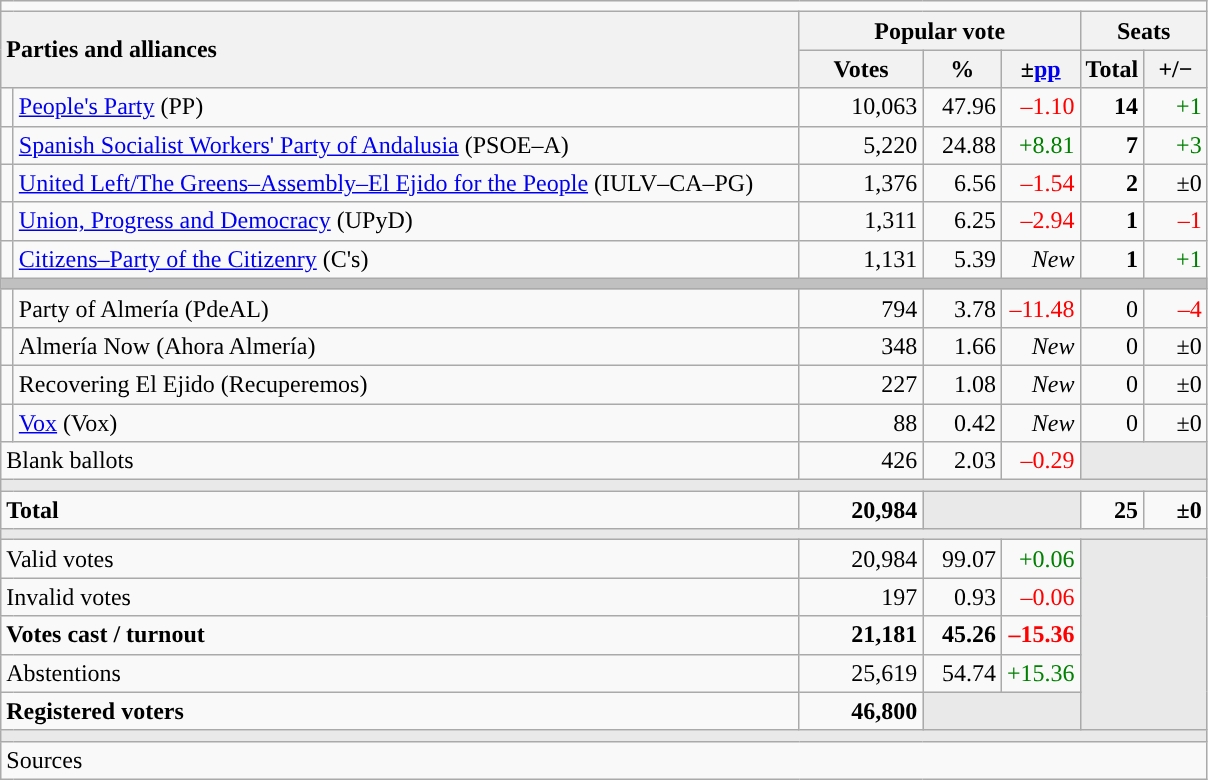<table class="wikitable" style="text-align:right;">
<tr>
<td colspan="7"></td>
</tr>
<tr>
<th style="text-align:left;" rowspan="2" colspan="2" width="525">Parties and alliances</th>
<th colspan="3">Popular vote</th>
<th colspan="2">Seats</th>
</tr>
<tr>
<th width="75">Votes</th>
<th width="45">%</th>
<th width="45">±<a href='#'>pp</a></th>
<th width="35">Total</th>
<th width="35">+/−</th>
</tr>
<tr>
<td width="1" style="color:inherit;background:"></td>
<td align="left"><a href='#'>People's Party</a> (PP)</td>
<td>10,063</td>
<td>47.96</td>
<td style="color:red;">–1.10</td>
<td><strong>14</strong></td>
<td style="color:green;">+1</td>
</tr>
<tr>
<td style="color:inherit;background:"></td>
<td align="left"><a href='#'>Spanish Socialist Workers' Party of Andalusia</a> (PSOE–A)</td>
<td>5,220</td>
<td>24.88</td>
<td style="color:green;">+8.81</td>
<td><strong>7</strong></td>
<td style="color:green;">+3</td>
</tr>
<tr>
<td style="color:inherit;background:"></td>
<td align="left"><a href='#'>United Left/The Greens–Assembly–El Ejido for the People</a> (IULV–CA–PG)</td>
<td>1,376</td>
<td>6.56</td>
<td style="color:red;">–1.54</td>
<td><strong>2</strong></td>
<td>±0</td>
</tr>
<tr>
<td style="color:inherit;background:"></td>
<td align="left"><a href='#'>Union, Progress and Democracy</a> (UPyD)</td>
<td>1,311</td>
<td>6.25</td>
<td style="color:red;">–2.94</td>
<td><strong>1</strong></td>
<td style="color:red;">–1</td>
</tr>
<tr>
<td style="color:inherit;background:"></td>
<td align="left"><a href='#'>Citizens–Party of the Citizenry</a> (C's)</td>
<td>1,131</td>
<td>5.39</td>
<td><em>New</em></td>
<td><strong>1</strong></td>
<td style="color:green;">+1</td>
</tr>
<tr>
<td colspan="7" bgcolor="#C0C0C0"></td>
</tr>
<tr>
<td style="color:inherit;background:"></td>
<td align="left">Party of Almería (PdeAL)</td>
<td>794</td>
<td>3.78</td>
<td style="color:red;">–11.48</td>
<td>0</td>
<td style="color:red;">–4</td>
</tr>
<tr>
<td style="color:inherit;background:"></td>
<td align="left">Almería Now (Ahora Almería)</td>
<td>348</td>
<td>1.66</td>
<td><em>New</em></td>
<td>0</td>
<td>±0</td>
</tr>
<tr>
<td style="color:inherit;background:"></td>
<td align="left">Recovering El Ejido (Recuperemos)</td>
<td>227</td>
<td>1.08</td>
<td><em>New</em></td>
<td>0</td>
<td>±0</td>
</tr>
<tr>
<td style="color:inherit;background:"></td>
<td align="left"><a href='#'>Vox</a> (Vox)</td>
<td>88</td>
<td>0.42</td>
<td><em>New</em></td>
<td>0</td>
<td>±0</td>
</tr>
<tr>
<td align="left" colspan="2">Blank ballots</td>
<td>426</td>
<td>2.03</td>
<td style="color:red;">–0.29</td>
<td bgcolor="#E9E9E9" colspan="2"></td>
</tr>
<tr>
<td colspan="7" bgcolor="#E9E9E9"></td>
</tr>
<tr style="font-weight:bold;">
<td align="left" colspan="2">Total</td>
<td>20,984</td>
<td bgcolor="#E9E9E9" colspan="2"></td>
<td>25</td>
<td>±0</td>
</tr>
<tr>
<td colspan="7" bgcolor="#E9E9E9"></td>
</tr>
<tr>
<td align="left" colspan="2">Valid votes</td>
<td>20,984</td>
<td>99.07</td>
<td style="color:green;">+0.06</td>
<td bgcolor="#E9E9E9" colspan="2" rowspan="5"></td>
</tr>
<tr>
<td align="left" colspan="2">Invalid votes</td>
<td>197</td>
<td>0.93</td>
<td style="color:red;">–0.06</td>
</tr>
<tr style="font-weight:bold;">
<td align="left" colspan="2">Votes cast / turnout</td>
<td>21,181</td>
<td>45.26</td>
<td style="color:red;">–15.36</td>
</tr>
<tr>
<td align="left" colspan="2">Abstentions</td>
<td>25,619</td>
<td>54.74</td>
<td style="color:green;">+15.36</td>
</tr>
<tr style="font-weight:bold;">
<td align="left" colspan="2">Registered voters</td>
<td>46,800</td>
<td bgcolor="#E9E9E9" colspan="2"></td>
</tr>
<tr>
<td colspan="7" bgcolor="#E9E9E9"></td>
</tr>
<tr>
<td align="left" colspan="7">Sources</td>
</tr>
</table>
